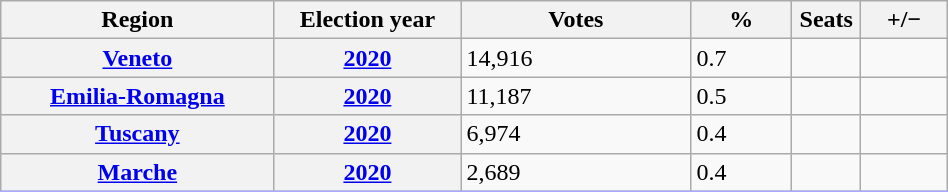<table class=wikitable style="width:50%; border:1px #AAAAFF solid">
<tr>
<th width=19%>Region</th>
<th width=13%>Election year</th>
<th width=16%>Votes</th>
<th width=7%>%</th>
<th width=1%>Seats</th>
<th width=6%>+/−</th>
</tr>
<tr>
<th><a href='#'>Veneto</a></th>
<th><a href='#'>2020</a></th>
<td>14,916</td>
<td>0.7</td>
<td></td>
<td></td>
</tr>
<tr>
<th><a href='#'>Emilia-Romagna</a></th>
<th><a href='#'>2020</a></th>
<td>11,187</td>
<td>0.5</td>
<td></td>
<td></td>
</tr>
<tr>
<th><a href='#'>Tuscany</a></th>
<th><a href='#'>2020</a></th>
<td>6,974</td>
<td>0.4</td>
<td></td>
<td></td>
</tr>
<tr>
<th><a href='#'>Marche</a></th>
<th><a href='#'>2020</a></th>
<td>2,689</td>
<td>0.4</td>
<td></td>
<td></td>
</tr>
<tr>
</tr>
</table>
